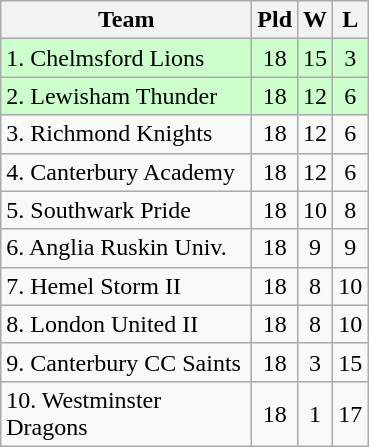<table class="wikitable" style="text-align: center;">
<tr>
<th style="width:160px;">Team</th>
<th style="width:12px;" abbr="Played">Pld</th>
<th style="width:12px;" abbr="Won">W</th>
<th style="width:12px;" abbr="Lost">L</th>
</tr>
<tr style="background:#cfc;">
<td style="text-align:left;">1. Chelmsford Lions</td>
<td>18</td>
<td>15</td>
<td>3</td>
</tr>
<tr style="background:#cfc;">
<td style="text-align:left;">2. Lewisham Thunder</td>
<td>18</td>
<td>12</td>
<td>6</td>
</tr>
<tr style="background:;">
<td style="text-align:left;">3. Richmond Knights</td>
<td>18</td>
<td>12</td>
<td>6</td>
</tr>
<tr style="background: ;">
<td style="text-align:left;">4. Canterbury Academy</td>
<td>18</td>
<td>12</td>
<td>6</td>
</tr>
<tr style="background:;">
<td style="text-align:left;">5. Southwark Pride</td>
<td>18</td>
<td>10</td>
<td>8</td>
</tr>
<tr style="background: ;">
<td style="text-align:left;">6. Anglia Ruskin Univ.</td>
<td>18</td>
<td>9</td>
<td>9</td>
</tr>
<tr style="background:;">
<td style="text-align:left;">7. Hemel Storm II</td>
<td>18</td>
<td>8</td>
<td>10</td>
</tr>
<tr style="background: ;">
<td style="text-align:left;">8. London United II</td>
<td>18</td>
<td>8</td>
<td>10</td>
</tr>
<tr style="background: ;">
<td style="text-align:left;">9. Canterbury CC Saints</td>
<td>18</td>
<td>3</td>
<td>15</td>
</tr>
<tr style="background: ;">
<td style="text-align:left;">10. Westminster Dragons</td>
<td>18</td>
<td>1</td>
<td>17</td>
</tr>
</table>
